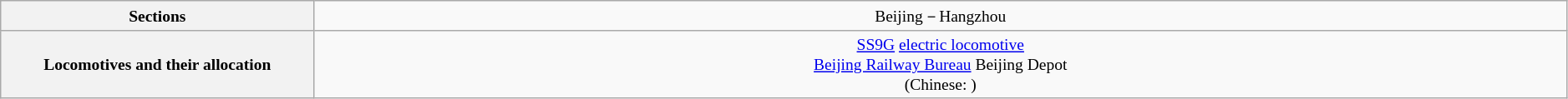<table class="wikitable" style="text-align: center; font-size: small;">
<tr>
<th>Sections</th>
<td>Beijing－Hangzhou</td>
</tr>
<tr>
<th style="width: 10%;">Locomotives and their allocation</th>
<td style="width: 40%;"><a href='#'>SS9G</a> <a href='#'>electric locomotive</a><br><a href='#'>Beijing Railway Bureau</a> Beijing Depot<br>(Chinese: )</td>
</tr>
</table>
